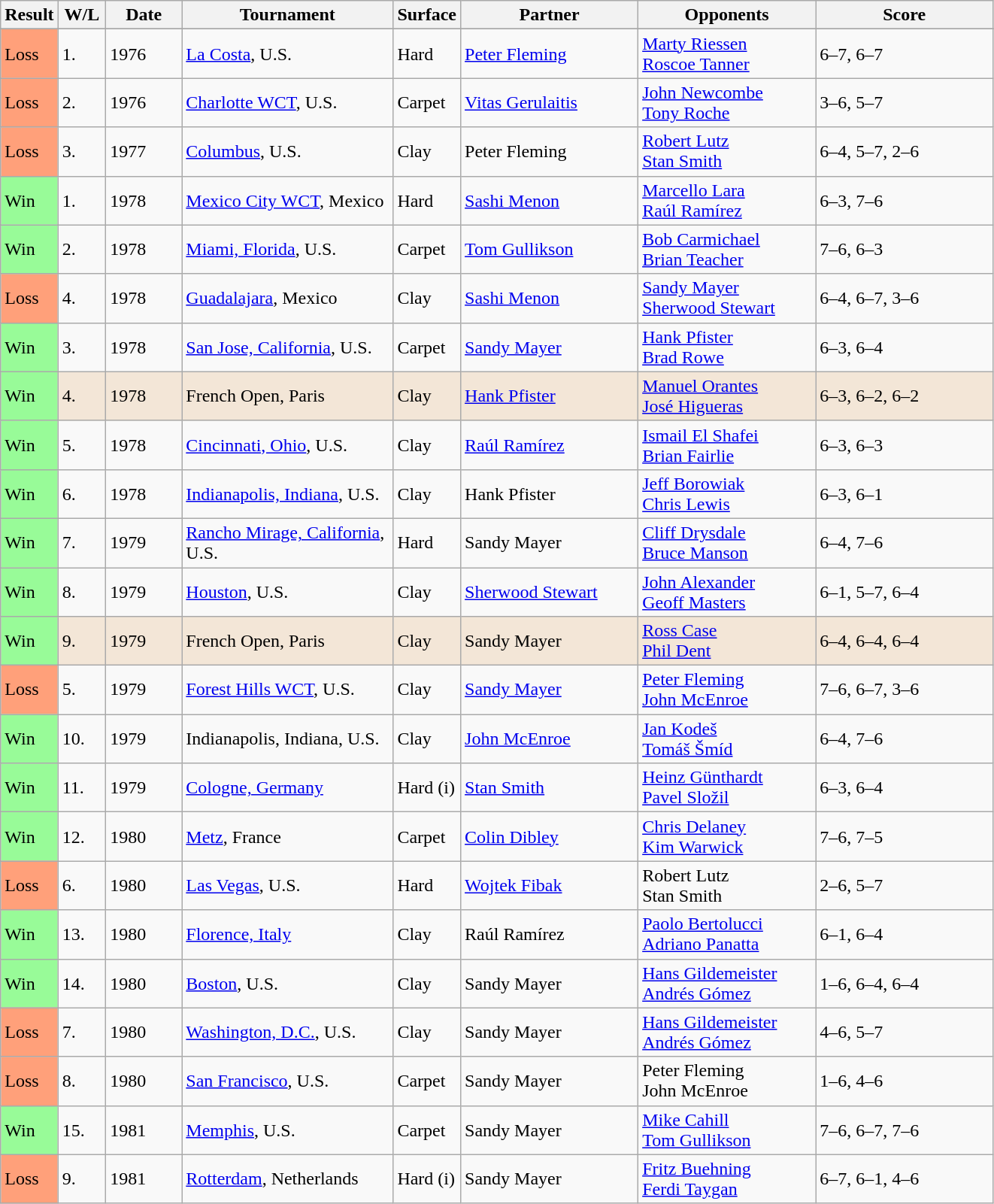<table class="sortable wikitable">
<tr>
<th style="width:40px">Result</th>
<th style="width:35px" class="unsortable">W/L</th>
<th style="width:60px">Date</th>
<th style="width:180px">Tournament</th>
<th style="width:50px">Surface</th>
<th style="width:150px">Partner</th>
<th style="width:150px">Opponents</th>
<th style="width:150px" class="unsortable">Score</th>
</tr>
<tr>
</tr>
<tr>
<td style="background:#ffa07a;">Loss</td>
<td>1.</td>
<td>1976</td>
<td><a href='#'>La Costa</a>, U.S.</td>
<td>Hard</td>
<td> <a href='#'>Peter Fleming</a></td>
<td> <a href='#'>Marty Riessen</a> <br>  <a href='#'>Roscoe Tanner</a></td>
<td>6–7, 6–7</td>
</tr>
<tr>
<td style="background:#ffa07a;">Loss</td>
<td>2.</td>
<td>1976</td>
<td><a href='#'>Charlotte WCT</a>, U.S.</td>
<td>Carpet</td>
<td> <a href='#'>Vitas Gerulaitis</a></td>
<td> <a href='#'>John Newcombe</a> <br>  <a href='#'>Tony Roche</a></td>
<td>3–6, 5–7</td>
</tr>
<tr>
<td style="background:#ffa07a;">Loss</td>
<td>3.</td>
<td>1977</td>
<td><a href='#'>Columbus</a>, U.S.</td>
<td>Clay</td>
<td> Peter Fleming</td>
<td> <a href='#'>Robert Lutz</a> <br>  <a href='#'>Stan Smith</a></td>
<td>6–4, 5–7, 2–6</td>
</tr>
<tr>
<td style="background:#98fb98;">Win</td>
<td>1.</td>
<td>1978</td>
<td><a href='#'>Mexico City WCT</a>, Mexico</td>
<td>Hard</td>
<td> <a href='#'>Sashi Menon</a></td>
<td> <a href='#'>Marcello Lara</a> <br>  <a href='#'>Raúl Ramírez</a></td>
<td>6–3, 7–6</td>
</tr>
<tr>
<td style="background:#98fb98;">Win</td>
<td>2.</td>
<td>1978</td>
<td><a href='#'>Miami, Florida</a>, U.S.</td>
<td>Carpet</td>
<td> <a href='#'>Tom Gullikson</a></td>
<td> <a href='#'>Bob Carmichael</a> <br>  <a href='#'>Brian Teacher</a></td>
<td>7–6, 6–3</td>
</tr>
<tr>
<td style="background:#ffa07a;">Loss</td>
<td>4.</td>
<td>1978</td>
<td><a href='#'>Guadalajara</a>, Mexico</td>
<td>Clay</td>
<td> <a href='#'>Sashi Menon</a></td>
<td> <a href='#'>Sandy Mayer</a> <br>  <a href='#'>Sherwood Stewart</a></td>
<td>6–4, 6–7, 3–6</td>
</tr>
<tr>
<td style="background:#98fb98;">Win</td>
<td>3.</td>
<td>1978</td>
<td><a href='#'>San Jose, California</a>, U.S.</td>
<td>Carpet</td>
<td> <a href='#'>Sandy Mayer</a></td>
<td> <a href='#'>Hank Pfister</a> <br>  <a href='#'>Brad Rowe</a></td>
<td>6–3, 6–4</td>
</tr>
<tr style="background:#f3e6d7;">
<td style="background:#98fb98;">Win</td>
<td>4.</td>
<td>1978</td>
<td>French Open, Paris</td>
<td>Clay</td>
<td> <a href='#'>Hank Pfister</a></td>
<td> <a href='#'>Manuel Orantes</a> <br>  <a href='#'>José Higueras</a></td>
<td>6–3, 6–2, 6–2</td>
</tr>
<tr>
<td style="background:#98fb98;">Win</td>
<td>5.</td>
<td>1978</td>
<td><a href='#'>Cincinnati, Ohio</a>, U.S.</td>
<td>Clay</td>
<td> <a href='#'>Raúl Ramírez</a></td>
<td> <a href='#'>Ismail El Shafei</a> <br>  <a href='#'>Brian Fairlie</a></td>
<td>6–3, 6–3</td>
</tr>
<tr>
<td style="background:#98fb98;">Win</td>
<td>6.</td>
<td>1978</td>
<td><a href='#'>Indianapolis, Indiana</a>, U.S.</td>
<td>Clay</td>
<td> Hank Pfister</td>
<td> <a href='#'>Jeff Borowiak</a> <br>  <a href='#'>Chris Lewis</a></td>
<td>6–3, 6–1</td>
</tr>
<tr>
<td style="background:#98fb98;">Win</td>
<td>7.</td>
<td>1979</td>
<td><a href='#'>Rancho Mirage, California</a>, U.S.</td>
<td>Hard</td>
<td> Sandy Mayer</td>
<td> <a href='#'>Cliff Drysdale</a> <br>  <a href='#'>Bruce Manson</a></td>
<td>6–4, 7–6</td>
</tr>
<tr>
<td style="background:#98fb98;">Win</td>
<td>8.</td>
<td>1979</td>
<td><a href='#'>Houston</a>, U.S.</td>
<td>Clay</td>
<td> <a href='#'>Sherwood Stewart</a></td>
<td> <a href='#'>John Alexander</a> <br>  <a href='#'>Geoff Masters</a></td>
<td>6–1, 5–7, 6–4</td>
</tr>
<tr style="background:#f3e6d7;">
<td style="background:#98fb98;">Win</td>
<td>9.</td>
<td>1979</td>
<td>French Open, Paris</td>
<td>Clay</td>
<td> Sandy Mayer</td>
<td> <a href='#'>Ross Case</a> <br>  <a href='#'>Phil Dent</a></td>
<td>6–4, 6–4, 6–4</td>
</tr>
<tr>
<td style="background:#ffa07a;">Loss</td>
<td>5.</td>
<td>1979</td>
<td><a href='#'>Forest Hills WCT</a>, U.S.</td>
<td>Clay</td>
<td> <a href='#'>Sandy Mayer</a></td>
<td> <a href='#'>Peter Fleming</a> <br>  <a href='#'>John McEnroe</a></td>
<td>7–6, 6–7, 3–6</td>
</tr>
<tr>
<td style="background:#98fb98;">Win</td>
<td>10.</td>
<td>1979</td>
<td>Indianapolis, Indiana, U.S.</td>
<td>Clay</td>
<td> <a href='#'>John McEnroe</a></td>
<td> <a href='#'>Jan Kodeš</a> <br>  <a href='#'>Tomáš Šmíd</a></td>
<td>6–4, 7–6</td>
</tr>
<tr>
<td style="background:#98fb98;">Win</td>
<td>11.</td>
<td>1979</td>
<td><a href='#'>Cologne, Germany</a></td>
<td>Hard (i)</td>
<td> <a href='#'>Stan Smith</a></td>
<td> <a href='#'>Heinz Günthardt</a> <br>  <a href='#'>Pavel Složil</a></td>
<td>6–3, 6–4</td>
</tr>
<tr>
<td style="background:#98fb98;">Win</td>
<td>12.</td>
<td>1980</td>
<td><a href='#'>Metz</a>, France</td>
<td>Carpet</td>
<td> <a href='#'>Colin Dibley</a></td>
<td> <a href='#'>Chris Delaney</a> <br>  <a href='#'>Kim Warwick</a></td>
<td>7–6, 7–5</td>
</tr>
<tr>
<td style="background:#ffa07a;">Loss</td>
<td>6.</td>
<td>1980</td>
<td><a href='#'>Las Vegas</a>, U.S.</td>
<td>Hard</td>
<td> <a href='#'>Wojtek Fibak</a></td>
<td> Robert Lutz <br>  Stan Smith</td>
<td>2–6, 5–7</td>
</tr>
<tr>
<td style="background:#98fb98;">Win</td>
<td>13.</td>
<td>1980</td>
<td><a href='#'>Florence, Italy</a></td>
<td>Clay</td>
<td> Raúl Ramírez</td>
<td> <a href='#'>Paolo Bertolucci</a> <br>  <a href='#'>Adriano Panatta</a></td>
<td>6–1, 6–4</td>
</tr>
<tr>
<td style="background:#98fb98;">Win</td>
<td>14.</td>
<td>1980</td>
<td><a href='#'>Boston</a>, U.S.</td>
<td>Clay</td>
<td> Sandy Mayer</td>
<td> <a href='#'>Hans Gildemeister</a> <br>  <a href='#'>Andrés Gómez</a></td>
<td>1–6, 6–4, 6–4</td>
</tr>
<tr>
<td style="background:#ffa07a;">Loss</td>
<td>7.</td>
<td>1980</td>
<td><a href='#'>Washington, D.C.</a>, U.S.</td>
<td>Clay</td>
<td> Sandy Mayer</td>
<td> <a href='#'>Hans Gildemeister</a> <br>  <a href='#'>Andrés Gómez</a></td>
<td>4–6, 5–7</td>
</tr>
<tr>
<td style="background:#ffa07a;">Loss</td>
<td>8.</td>
<td>1980</td>
<td><a href='#'>San Francisco</a>, U.S.</td>
<td>Carpet</td>
<td> Sandy Mayer</td>
<td> Peter Fleming <br>  John McEnroe</td>
<td>1–6, 4–6</td>
</tr>
<tr>
<td style="background:#98fb98;">Win</td>
<td>15.</td>
<td>1981</td>
<td><a href='#'>Memphis</a>, U.S.</td>
<td>Carpet</td>
<td> Sandy Mayer</td>
<td> <a href='#'>Mike Cahill</a> <br>  <a href='#'>Tom Gullikson</a></td>
<td>7–6, 6–7, 7–6</td>
</tr>
<tr>
<td style="background:#ffa07a;">Loss</td>
<td>9.</td>
<td>1981</td>
<td><a href='#'>Rotterdam</a>, Netherlands</td>
<td>Hard (i)</td>
<td> Sandy Mayer</td>
<td> <a href='#'>Fritz Buehning</a> <br>  <a href='#'>Ferdi Taygan</a></td>
<td>6–7, 6–1, 4–6</td>
</tr>
</table>
